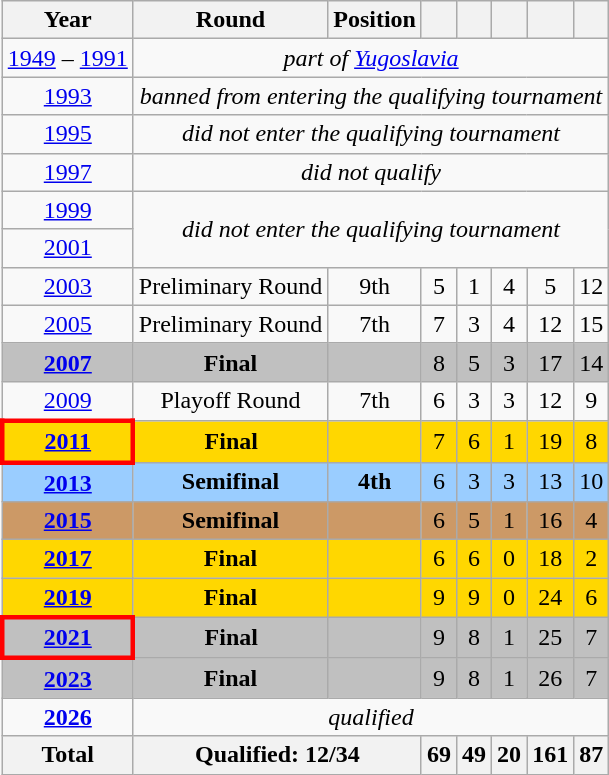<table class="wikitable" style="text-align: center;">
<tr>
<th>Year</th>
<th>Round</th>
<th>Position</th>
<th width="15"></th>
<th width="15"></th>
<th width="15"></th>
<th></th>
<th></th>
</tr>
<tr>
<td><a href='#'>1949</a> – <a href='#'>1991</a></td>
<td colspan="7" rowspan="1"><em>part of <a href='#'>Yugoslavia</a></em></td>
</tr>
<tr>
<td> <a href='#'>1993</a></td>
<td colspan="7" rowspan="1"><em>banned from entering the qualifying tournament</em></td>
</tr>
<tr>
<td> <a href='#'>1995</a></td>
<td colspan="7" rowspan="1"><em>did not enter the qualifying tournament</em></td>
</tr>
<tr>
<td> <a href='#'>1997</a></td>
<td colspan="7" rowspan="1"><em>did not qualify</em></td>
</tr>
<tr>
<td> <a href='#'>1999</a></td>
<td colspan="7" rowspan="2"><em>did not enter the qualifying tournament</em></td>
</tr>
<tr>
<td> <a href='#'>2001</a></td>
</tr>
<tr>
<td> <a href='#'>2003</a></td>
<td>Preliminary Round</td>
<td>9th</td>
<td>5</td>
<td>1</td>
<td>4</td>
<td>5</td>
<td>12</td>
</tr>
<tr>
<td> <a href='#'>2005</a></td>
<td>Preliminary Round</td>
<td>7th</td>
<td>7</td>
<td>3</td>
<td>4</td>
<td>12</td>
<td>15</td>
</tr>
<tr style="background:silver;">
<td> <strong><a href='#'>2007</a></strong></td>
<td><strong>Final</strong></td>
<td></td>
<td>8</td>
<td>5</td>
<td>3</td>
<td>17</td>
<td>14</td>
</tr>
<tr>
<td> <a href='#'>2009</a></td>
<td>Playoff Round</td>
<td>7th</td>
<td>6</td>
<td>3</td>
<td>3</td>
<td>12</td>
<td>9</td>
</tr>
<tr style="background:gold;">
<td style="border: 3px solid red"> <strong><a href='#'>2011</a></strong></td>
<td><strong>Final</strong></td>
<td></td>
<td>7</td>
<td>6</td>
<td>1</td>
<td>19</td>
<td>8</td>
</tr>
<tr style="background:#9acdff;">
<td> <strong><a href='#'>2013</a></strong></td>
<td><strong>Semifinal</strong></td>
<td><strong>4th</strong></td>
<td>6</td>
<td>3</td>
<td>3</td>
<td>13</td>
<td>10</td>
</tr>
<tr style="background:#c96;">
<td> <strong><a href='#'>2015</a></strong></td>
<td><strong>Semifinal</strong></td>
<td></td>
<td>6</td>
<td>5</td>
<td>1</td>
<td>16</td>
<td>4</td>
</tr>
<tr style="background:gold;">
<td> <strong><a href='#'>2017</a></strong></td>
<td><strong>Final</strong></td>
<td></td>
<td>6</td>
<td>6</td>
<td>0</td>
<td>18</td>
<td>2</td>
</tr>
<tr style="background:gold;">
<td> <strong><a href='#'>2019</a></strong></td>
<td><strong>Final</strong></td>
<td></td>
<td>9</td>
<td>9</td>
<td>0</td>
<td>24</td>
<td>6</td>
</tr>
<tr style="background:silver;">
<td style="border: 3px solid red"><strong> <a href='#'>2021</a></strong></td>
<td><strong>Final</strong></td>
<td></td>
<td>9</td>
<td>8</td>
<td>1</td>
<td>25</td>
<td>7</td>
</tr>
<tr style="background:silver;">
<td> <strong><a href='#'>2023</a></strong></td>
<td><strong>Final</strong></td>
<td></td>
<td>9</td>
<td>8</td>
<td>1</td>
<td>26</td>
<td>7</td>
</tr>
<tr>
<td> <strong><a href='#'>2026</a></strong></td>
<td colspan="7" rowspan="1"><em>qualified</em></td>
</tr>
<tr>
<th>Total</th>
<th colspan="2">Qualified: 12/34</th>
<th>69</th>
<th>49</th>
<th>20</th>
<th>161</th>
<th>87</th>
</tr>
</table>
